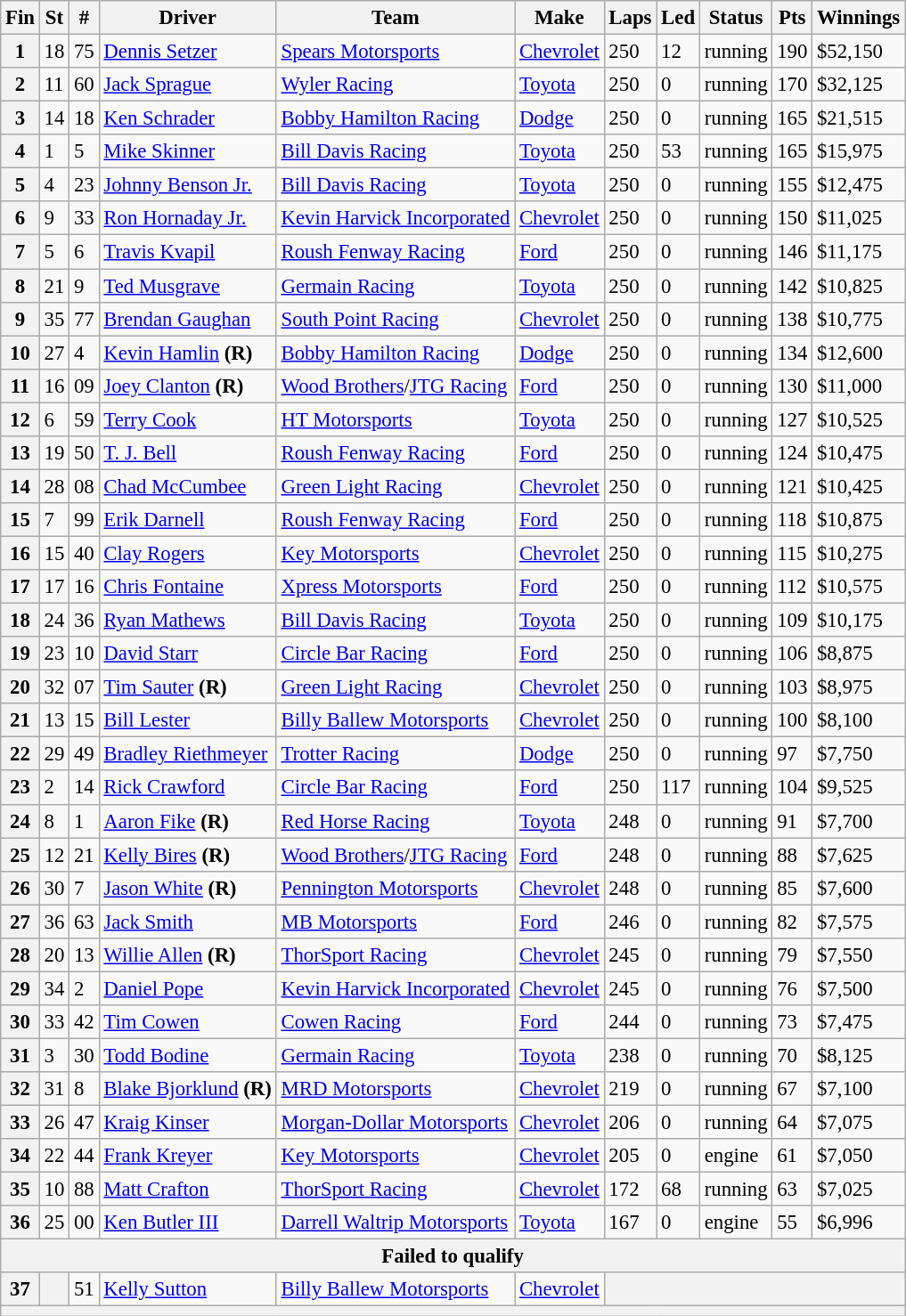<table class="wikitable" style="font-size:95%">
<tr>
<th>Fin</th>
<th>St</th>
<th>#</th>
<th>Driver</th>
<th>Team</th>
<th>Make</th>
<th>Laps</th>
<th>Led</th>
<th>Status</th>
<th>Pts</th>
<th>Winnings</th>
</tr>
<tr>
<th>1</th>
<td>18</td>
<td>75</td>
<td><a href='#'>Dennis Setzer</a></td>
<td><a href='#'>Spears Motorsports</a></td>
<td><a href='#'>Chevrolet</a></td>
<td>250</td>
<td>12</td>
<td>running</td>
<td>190</td>
<td>$52,150</td>
</tr>
<tr>
<th>2</th>
<td>11</td>
<td>60</td>
<td><a href='#'>Jack Sprague</a></td>
<td><a href='#'>Wyler Racing</a></td>
<td><a href='#'>Toyota</a></td>
<td>250</td>
<td>0</td>
<td>running</td>
<td>170</td>
<td>$32,125</td>
</tr>
<tr>
<th>3</th>
<td>14</td>
<td>18</td>
<td><a href='#'>Ken Schrader</a></td>
<td><a href='#'>Bobby Hamilton Racing</a></td>
<td><a href='#'>Dodge</a></td>
<td>250</td>
<td>0</td>
<td>running</td>
<td>165</td>
<td>$21,515</td>
</tr>
<tr>
<th>4</th>
<td>1</td>
<td>5</td>
<td><a href='#'>Mike Skinner</a></td>
<td><a href='#'>Bill Davis Racing</a></td>
<td><a href='#'>Toyota</a></td>
<td>250</td>
<td>53</td>
<td>running</td>
<td>165</td>
<td>$15,975</td>
</tr>
<tr>
<th>5</th>
<td>4</td>
<td>23</td>
<td><a href='#'>Johnny Benson Jr.</a></td>
<td><a href='#'>Bill Davis Racing</a></td>
<td><a href='#'>Toyota</a></td>
<td>250</td>
<td>0</td>
<td>running</td>
<td>155</td>
<td>$12,475</td>
</tr>
<tr>
<th>6</th>
<td>9</td>
<td>33</td>
<td><a href='#'>Ron Hornaday Jr.</a></td>
<td><a href='#'>Kevin Harvick Incorporated</a></td>
<td><a href='#'>Chevrolet</a></td>
<td>250</td>
<td>0</td>
<td>running</td>
<td>150</td>
<td>$11,025</td>
</tr>
<tr>
<th>7</th>
<td>5</td>
<td>6</td>
<td><a href='#'>Travis Kvapil</a></td>
<td><a href='#'>Roush Fenway Racing</a></td>
<td><a href='#'>Ford</a></td>
<td>250</td>
<td>0</td>
<td>running</td>
<td>146</td>
<td>$11,175</td>
</tr>
<tr>
<th>8</th>
<td>21</td>
<td>9</td>
<td><a href='#'>Ted Musgrave</a></td>
<td><a href='#'>Germain Racing</a></td>
<td><a href='#'>Toyota</a></td>
<td>250</td>
<td>0</td>
<td>running</td>
<td>142</td>
<td>$10,825</td>
</tr>
<tr>
<th>9</th>
<td>35</td>
<td>77</td>
<td><a href='#'>Brendan Gaughan</a></td>
<td><a href='#'>South Point Racing</a></td>
<td><a href='#'>Chevrolet</a></td>
<td>250</td>
<td>0</td>
<td>running</td>
<td>138</td>
<td>$10,775</td>
</tr>
<tr>
<th>10</th>
<td>27</td>
<td>4</td>
<td><a href='#'>Kevin Hamlin</a> <strong>(R)</strong></td>
<td><a href='#'>Bobby Hamilton Racing</a></td>
<td><a href='#'>Dodge</a></td>
<td>250</td>
<td>0</td>
<td>running</td>
<td>134</td>
<td>$12,600</td>
</tr>
<tr>
<th>11</th>
<td>16</td>
<td>09</td>
<td><a href='#'>Joey Clanton</a> <strong>(R)</strong></td>
<td><a href='#'>Wood Brothers</a>/<a href='#'>JTG Racing</a></td>
<td><a href='#'>Ford</a></td>
<td>250</td>
<td>0</td>
<td>running</td>
<td>130</td>
<td>$11,000</td>
</tr>
<tr>
<th>12</th>
<td>6</td>
<td>59</td>
<td><a href='#'>Terry Cook</a></td>
<td><a href='#'>HT Motorsports</a></td>
<td><a href='#'>Toyota</a></td>
<td>250</td>
<td>0</td>
<td>running</td>
<td>127</td>
<td>$10,525</td>
</tr>
<tr>
<th>13</th>
<td>19</td>
<td>50</td>
<td><a href='#'>T. J. Bell</a></td>
<td><a href='#'>Roush Fenway Racing</a></td>
<td><a href='#'>Ford</a></td>
<td>250</td>
<td>0</td>
<td>running</td>
<td>124</td>
<td>$10,475</td>
</tr>
<tr>
<th>14</th>
<td>28</td>
<td>08</td>
<td><a href='#'>Chad McCumbee</a></td>
<td><a href='#'>Green Light Racing</a></td>
<td><a href='#'>Chevrolet</a></td>
<td>250</td>
<td>0</td>
<td>running</td>
<td>121</td>
<td>$10,425</td>
</tr>
<tr>
<th>15</th>
<td>7</td>
<td>99</td>
<td><a href='#'>Erik Darnell</a></td>
<td><a href='#'>Roush Fenway Racing</a></td>
<td><a href='#'>Ford</a></td>
<td>250</td>
<td>0</td>
<td>running</td>
<td>118</td>
<td>$10,875</td>
</tr>
<tr>
<th>16</th>
<td>15</td>
<td>40</td>
<td><a href='#'>Clay Rogers</a></td>
<td><a href='#'>Key Motorsports</a></td>
<td><a href='#'>Chevrolet</a></td>
<td>250</td>
<td>0</td>
<td>running</td>
<td>115</td>
<td>$10,275</td>
</tr>
<tr>
<th>17</th>
<td>17</td>
<td>16</td>
<td><a href='#'>Chris Fontaine</a></td>
<td><a href='#'>Xpress Motorsports</a></td>
<td><a href='#'>Ford</a></td>
<td>250</td>
<td>0</td>
<td>running</td>
<td>112</td>
<td>$10,575</td>
</tr>
<tr>
<th>18</th>
<td>24</td>
<td>36</td>
<td><a href='#'>Ryan Mathews</a></td>
<td><a href='#'>Bill Davis Racing</a></td>
<td><a href='#'>Toyota</a></td>
<td>250</td>
<td>0</td>
<td>running</td>
<td>109</td>
<td>$10,175</td>
</tr>
<tr>
<th>19</th>
<td>23</td>
<td>10</td>
<td><a href='#'>David Starr</a></td>
<td><a href='#'>Circle Bar Racing</a></td>
<td><a href='#'>Ford</a></td>
<td>250</td>
<td>0</td>
<td>running</td>
<td>106</td>
<td>$8,875</td>
</tr>
<tr>
<th>20</th>
<td>32</td>
<td>07</td>
<td><a href='#'>Tim Sauter</a> <strong>(R)</strong></td>
<td><a href='#'>Green Light Racing</a></td>
<td><a href='#'>Chevrolet</a></td>
<td>250</td>
<td>0</td>
<td>running</td>
<td>103</td>
<td>$8,975</td>
</tr>
<tr>
<th>21</th>
<td>13</td>
<td>15</td>
<td><a href='#'>Bill Lester</a></td>
<td><a href='#'>Billy Ballew Motorsports</a></td>
<td><a href='#'>Chevrolet</a></td>
<td>250</td>
<td>0</td>
<td>running</td>
<td>100</td>
<td>$8,100</td>
</tr>
<tr>
<th>22</th>
<td>29</td>
<td>49</td>
<td><a href='#'>Bradley Riethmeyer</a></td>
<td><a href='#'>Trotter Racing</a></td>
<td><a href='#'>Dodge</a></td>
<td>250</td>
<td>0</td>
<td>running</td>
<td>97</td>
<td>$7,750</td>
</tr>
<tr>
<th>23</th>
<td>2</td>
<td>14</td>
<td><a href='#'>Rick Crawford</a></td>
<td><a href='#'>Circle Bar Racing</a></td>
<td><a href='#'>Ford</a></td>
<td>250</td>
<td>117</td>
<td>running</td>
<td>104</td>
<td>$9,525</td>
</tr>
<tr>
<th>24</th>
<td>8</td>
<td>1</td>
<td><a href='#'>Aaron Fike</a> <strong>(R)</strong></td>
<td><a href='#'>Red Horse Racing</a></td>
<td><a href='#'>Toyota</a></td>
<td>248</td>
<td>0</td>
<td>running</td>
<td>91</td>
<td>$7,700</td>
</tr>
<tr>
<th>25</th>
<td>12</td>
<td>21</td>
<td><a href='#'>Kelly Bires</a> <strong>(R)</strong></td>
<td><a href='#'>Wood Brothers</a>/<a href='#'>JTG Racing</a></td>
<td><a href='#'>Ford</a></td>
<td>248</td>
<td>0</td>
<td>running</td>
<td>88</td>
<td>$7,625</td>
</tr>
<tr>
<th>26</th>
<td>30</td>
<td>7</td>
<td><a href='#'>Jason White</a> <strong>(R)</strong></td>
<td><a href='#'>Pennington Motorsports</a></td>
<td><a href='#'>Chevrolet</a></td>
<td>248</td>
<td>0</td>
<td>running</td>
<td>85</td>
<td>$7,600</td>
</tr>
<tr>
<th>27</th>
<td>36</td>
<td>63</td>
<td><a href='#'>Jack Smith</a></td>
<td><a href='#'>MB Motorsports</a></td>
<td><a href='#'>Ford</a></td>
<td>246</td>
<td>0</td>
<td>running</td>
<td>82</td>
<td>$7,575</td>
</tr>
<tr>
<th>28</th>
<td>20</td>
<td>13</td>
<td><a href='#'>Willie Allen</a> <strong>(R)</strong></td>
<td><a href='#'>ThorSport Racing</a></td>
<td><a href='#'>Chevrolet</a></td>
<td>245</td>
<td>0</td>
<td>running</td>
<td>79</td>
<td>$7,550</td>
</tr>
<tr>
<th>29</th>
<td>34</td>
<td>2</td>
<td><a href='#'>Daniel Pope</a></td>
<td><a href='#'>Kevin Harvick Incorporated</a></td>
<td><a href='#'>Chevrolet</a></td>
<td>245</td>
<td>0</td>
<td>running</td>
<td>76</td>
<td>$7,500</td>
</tr>
<tr>
<th>30</th>
<td>33</td>
<td>42</td>
<td><a href='#'>Tim Cowen</a></td>
<td><a href='#'>Cowen Racing</a></td>
<td><a href='#'>Ford</a></td>
<td>244</td>
<td>0</td>
<td>running</td>
<td>73</td>
<td>$7,475</td>
</tr>
<tr>
<th>31</th>
<td>3</td>
<td>30</td>
<td><a href='#'>Todd Bodine</a></td>
<td><a href='#'>Germain Racing</a></td>
<td><a href='#'>Toyota</a></td>
<td>238</td>
<td>0</td>
<td>running</td>
<td>70</td>
<td>$8,125</td>
</tr>
<tr>
<th>32</th>
<td>31</td>
<td>8</td>
<td><a href='#'>Blake Bjorklund</a> <strong>(R)</strong></td>
<td><a href='#'>MRD Motorsports</a></td>
<td><a href='#'>Chevrolet</a></td>
<td>219</td>
<td>0</td>
<td>running</td>
<td>67</td>
<td>$7,100</td>
</tr>
<tr>
<th>33</th>
<td>26</td>
<td>47</td>
<td><a href='#'>Kraig Kinser</a></td>
<td><a href='#'>Morgan-Dollar Motorsports</a></td>
<td><a href='#'>Chevrolet</a></td>
<td>206</td>
<td>0</td>
<td>running</td>
<td>64</td>
<td>$7,075</td>
</tr>
<tr>
<th>34</th>
<td>22</td>
<td>44</td>
<td><a href='#'>Frank Kreyer</a></td>
<td><a href='#'>Key Motorsports</a></td>
<td><a href='#'>Chevrolet</a></td>
<td>205</td>
<td>0</td>
<td>engine</td>
<td>61</td>
<td>$7,050</td>
</tr>
<tr>
<th>35</th>
<td>10</td>
<td>88</td>
<td><a href='#'>Matt Crafton</a></td>
<td><a href='#'>ThorSport Racing</a></td>
<td><a href='#'>Chevrolet</a></td>
<td>172</td>
<td>68</td>
<td>running</td>
<td>63</td>
<td>$7,025</td>
</tr>
<tr>
<th>36</th>
<td>25</td>
<td>00</td>
<td><a href='#'>Ken Butler III</a></td>
<td><a href='#'>Darrell Waltrip Motorsports</a></td>
<td><a href='#'>Toyota</a></td>
<td>167</td>
<td>0</td>
<td>engine</td>
<td>55</td>
<td>$6,996</td>
</tr>
<tr>
<th colspan="11">Failed to qualify</th>
</tr>
<tr>
<th>37</th>
<th></th>
<td>51</td>
<td><a href='#'>Kelly Sutton</a></td>
<td><a href='#'>Billy Ballew Motorsports</a></td>
<td><a href='#'>Chevrolet</a></td>
<th colspan="5"></th>
</tr>
<tr>
<th colspan="11"></th>
</tr>
</table>
